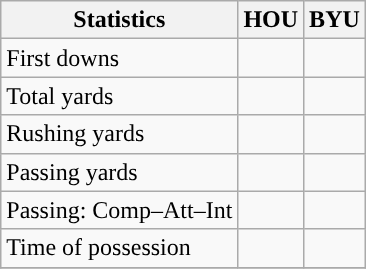<table class="wikitable" style="float: left;">
<tr>
<th>Statistics</th>
<th>HOU</th>
<th>BYU</th>
</tr>
<tr>
<td>First downs</td>
<td></td>
<td></td>
</tr>
<tr>
<td>Total yards</td>
<td></td>
<td></td>
</tr>
<tr>
<td>Rushing yards</td>
<td></td>
<td></td>
</tr>
<tr>
<td>Passing yards</td>
<td></td>
<td></td>
</tr>
<tr>
<td>Passing: Comp–Att–Int</td>
<td></td>
<td></td>
</tr>
<tr>
<td>Time of possession</td>
<td></td>
<td></td>
</tr>
<tr>
</tr>
</table>
